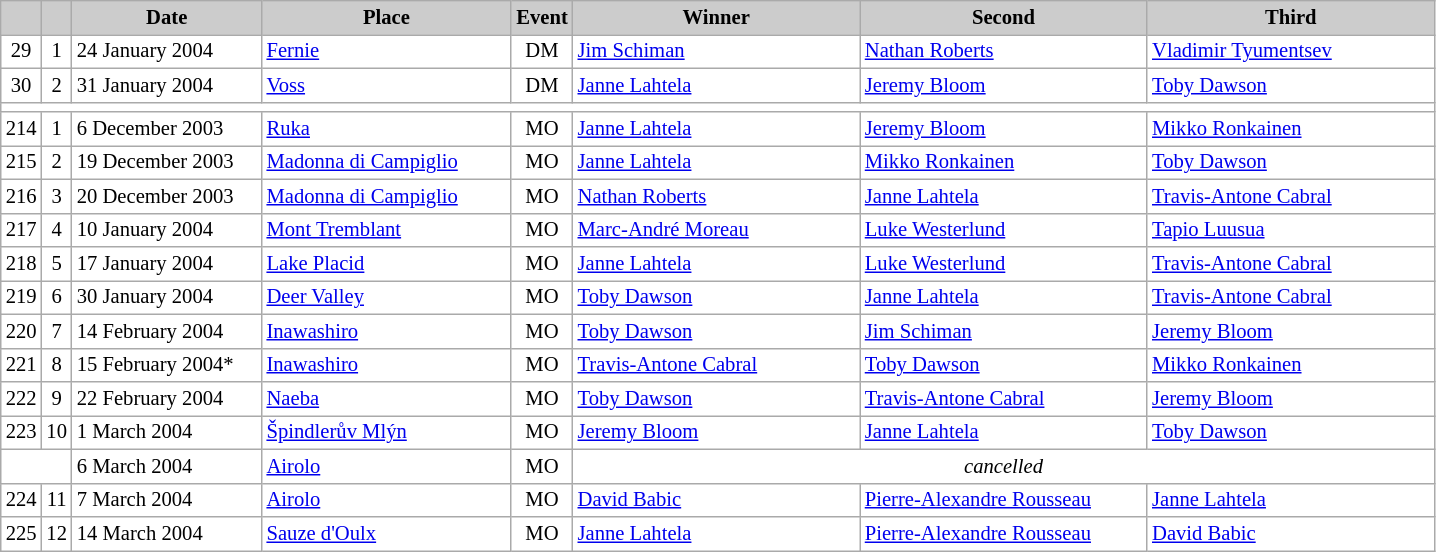<table class="wikitable plainrowheaders" style="background:#fff; font-size:86%; line-height:16px; border:grey solid 1px; border-collapse:collapse;">
<tr style="background:#ccc; text-align:center;">
<th scope="col" style="background:#ccc; width=20 px;"></th>
<th scope="col" style="background:#ccc; width=30 px;"></th>
<th scope="col" style="background:#ccc; width:120px;">Date</th>
<th scope="col" style="background:#ccc; width:160px;">Place</th>
<th scope="col" style="background:#ccc; width:15px;">Event</th>
<th scope="col" style="background:#ccc; width:185px;">Winner</th>
<th scope="col" style="background:#ccc; width:185px;">Second</th>
<th scope="col" style="background:#ccc; width:185px;">Third</th>
</tr>
<tr>
<td align=center>29</td>
<td align=center>1</td>
<td>24 January 2004</td>
<td> <a href='#'>Fernie</a></td>
<td align=center>DM</td>
<td> <a href='#'>Jim Schiman</a></td>
<td> <a href='#'>Nathan Roberts</a></td>
<td> <a href='#'>Vladimir Tyumentsev</a></td>
</tr>
<tr>
<td align=center>30</td>
<td align=center>2</td>
<td>31 January 2004</td>
<td> <a href='#'>Voss</a></td>
<td align=center>DM</td>
<td> <a href='#'>Janne Lahtela</a></td>
<td> <a href='#'>Jeremy Bloom</a></td>
<td> <a href='#'>Toby Dawson</a></td>
</tr>
<tr>
<td colspan=8></td>
</tr>
<tr>
<td align=center>214</td>
<td align=center>1</td>
<td>6 December 2003</td>
<td> <a href='#'>Ruka</a></td>
<td align=center>MO</td>
<td> <a href='#'>Janne Lahtela</a></td>
<td> <a href='#'>Jeremy Bloom</a></td>
<td> <a href='#'>Mikko Ronkainen</a></td>
</tr>
<tr>
<td align=center>215</td>
<td align=center>2</td>
<td>19 December 2003<small></small></td>
<td> <a href='#'>Madonna di Campiglio</a></td>
<td align=center>MO</td>
<td> <a href='#'>Janne Lahtela</a></td>
<td> <a href='#'>Mikko Ronkainen</a></td>
<td> <a href='#'>Toby Dawson</a></td>
</tr>
<tr>
<td align=center>216</td>
<td align=center>3</td>
<td>20 December 2003</td>
<td> <a href='#'>Madonna di Campiglio</a></td>
<td align=center>MO</td>
<td> <a href='#'>Nathan Roberts</a></td>
<td> <a href='#'>Janne Lahtela</a></td>
<td> <a href='#'>Travis-Antone Cabral</a></td>
</tr>
<tr>
<td align=center>217</td>
<td align=center>4</td>
<td>10 January 2004</td>
<td> <a href='#'>Mont Tremblant</a></td>
<td align=center>MO</td>
<td> <a href='#'>Marc-André Moreau</a></td>
<td> <a href='#'>Luke Westerlund</a></td>
<td> <a href='#'>Tapio Luusua</a></td>
</tr>
<tr>
<td align=center>218</td>
<td align=center>5</td>
<td>17 January 2004</td>
<td> <a href='#'>Lake Placid</a></td>
<td align=center>MO</td>
<td> <a href='#'>Janne Lahtela</a></td>
<td> <a href='#'>Luke Westerlund</a></td>
<td> <a href='#'>Travis-Antone Cabral</a></td>
</tr>
<tr>
<td align=center>219</td>
<td align=center>6</td>
<td>30 January 2004</td>
<td> <a href='#'>Deer Valley</a></td>
<td align=center>MO</td>
<td> <a href='#'>Toby Dawson</a></td>
<td> <a href='#'>Janne Lahtela</a></td>
<td> <a href='#'>Travis-Antone Cabral</a></td>
</tr>
<tr>
<td align=center>220</td>
<td align=center>7</td>
<td>14 February 2004</td>
<td> <a href='#'>Inawashiro</a></td>
<td align=center>MO</td>
<td> <a href='#'>Toby Dawson</a></td>
<td> <a href='#'>Jim Schiman</a></td>
<td> <a href='#'>Jeremy Bloom</a></td>
</tr>
<tr>
<td align=center>221</td>
<td align=center>8</td>
<td>15 February 2004*</td>
<td> <a href='#'>Inawashiro</a></td>
<td align=center>MO</td>
<td> <a href='#'>Travis-Antone Cabral</a></td>
<td> <a href='#'>Toby Dawson</a></td>
<td> <a href='#'>Mikko Ronkainen</a></td>
</tr>
<tr>
<td align=center>222</td>
<td align=center>9</td>
<td>22 February 2004</td>
<td> <a href='#'>Naeba</a></td>
<td align=center>MO</td>
<td> <a href='#'>Toby Dawson</a></td>
<td> <a href='#'>Travis-Antone Cabral</a></td>
<td> <a href='#'>Jeremy Bloom</a></td>
</tr>
<tr>
<td align=center>223</td>
<td align=center>10</td>
<td>1 March 2004</td>
<td> <a href='#'>Špindlerův Mlýn</a></td>
<td align=center>MO</td>
<td> <a href='#'>Jeremy Bloom</a></td>
<td> <a href='#'>Janne Lahtela</a></td>
<td> <a href='#'>Toby Dawson</a></td>
</tr>
<tr>
<td colspan=2></td>
<td>6 March 2004</td>
<td> <a href='#'>Airolo</a></td>
<td align=center>MO</td>
<td colspan=3 align=center><em>cancelled</em></td>
</tr>
<tr>
<td align=center>224</td>
<td align=center>11</td>
<td>7 March 2004</td>
<td> <a href='#'>Airolo</a></td>
<td align=center>MO</td>
<td> <a href='#'>David Babic</a></td>
<td> <a href='#'>Pierre-Alexandre Rousseau</a></td>
<td> <a href='#'>Janne Lahtela</a></td>
</tr>
<tr>
<td align=center>225</td>
<td align=center>12</td>
<td>14 March 2004</td>
<td> <a href='#'>Sauze d'Oulx</a></td>
<td align=center>MO</td>
<td> <a href='#'>Janne Lahtela</a></td>
<td> <a href='#'>Pierre-Alexandre Rousseau</a></td>
<td> <a href='#'>David Babic</a></td>
</tr>
</table>
